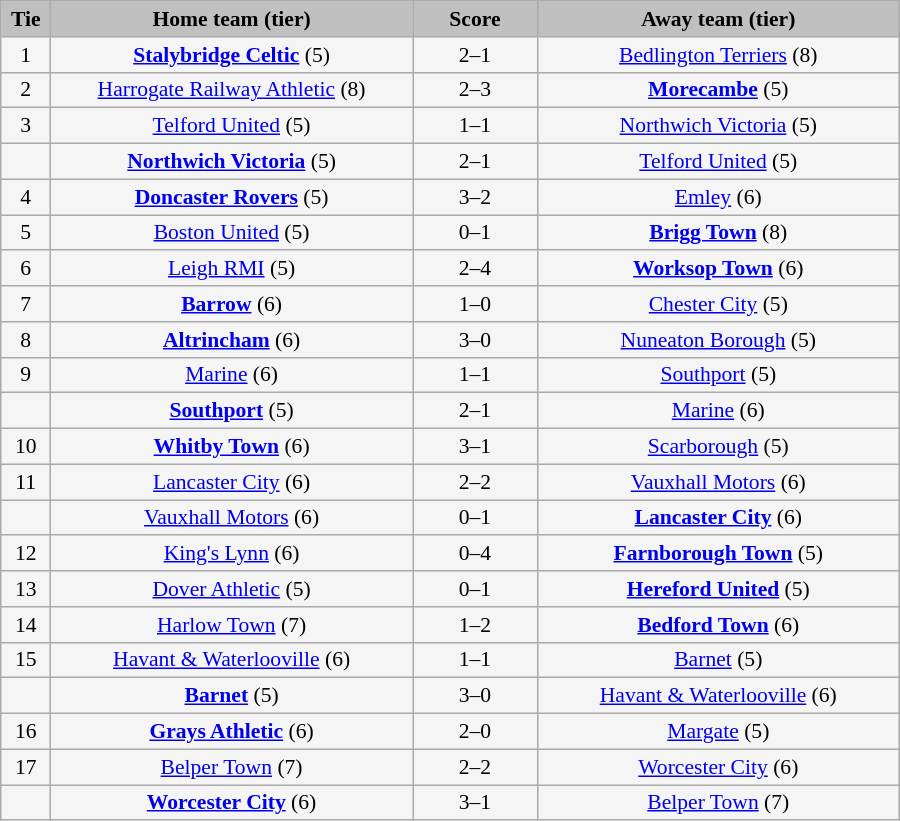<table class="wikitable" style="width: 600px; background:WhiteSmoke; text-align:center; font-size:90%">
<tr>
<td scope="col" style="width:  5.00%; background:silver;"><strong>Tie</strong></td>
<td scope="col" style="width: 36.25%; background:silver;"><strong>Home team (tier)</strong></td>
<td scope="col" style="width: 12.50%; background:silver;"><strong>Score</strong></td>
<td scope="col" style="width: 36.25%; background:silver;"><strong>Away team (tier)</strong></td>
</tr>
<tr>
<td>1</td>
<td><strong><a href='#'>Stalybridge Celtic</a></strong> (5)</td>
<td>2–1</td>
<td><a href='#'>Bedlington Terriers</a> (8)</td>
</tr>
<tr>
<td>2</td>
<td><a href='#'>Harrogate Railway Athletic</a> (8)</td>
<td>2–3</td>
<td><strong><a href='#'>Morecambe</a></strong> (5)</td>
</tr>
<tr>
<td>3</td>
<td><a href='#'>Telford United</a> (5)</td>
<td>1–1</td>
<td><a href='#'>Northwich Victoria</a> (5)</td>
</tr>
<tr>
<td><em></em></td>
<td><strong><a href='#'>Northwich Victoria</a></strong> (5)</td>
<td>2–1</td>
<td><a href='#'>Telford United</a> (5)</td>
</tr>
<tr>
<td>4</td>
<td><strong><a href='#'>Doncaster Rovers</a></strong> (5)</td>
<td>3–2</td>
<td><a href='#'>Emley</a> (6)</td>
</tr>
<tr>
<td>5</td>
<td><a href='#'>Boston United</a> (5)</td>
<td>0–1</td>
<td><strong><a href='#'>Brigg Town</a></strong> (8)</td>
</tr>
<tr>
<td>6</td>
<td><a href='#'>Leigh RMI</a> (5)</td>
<td>2–4</td>
<td><strong><a href='#'>Worksop Town</a></strong> (6)</td>
</tr>
<tr>
<td>7</td>
<td><strong><a href='#'>Barrow</a></strong> (6)</td>
<td>1–0</td>
<td><a href='#'>Chester City</a> (5)</td>
</tr>
<tr>
<td>8</td>
<td><strong><a href='#'>Altrincham</a></strong> (6)</td>
<td>3–0</td>
<td><a href='#'>Nuneaton Borough</a> (5)</td>
</tr>
<tr>
<td>9</td>
<td><a href='#'>Marine</a> (6)</td>
<td>1–1</td>
<td><a href='#'>Southport</a> (5)</td>
</tr>
<tr>
<td><em></em></td>
<td><strong><a href='#'>Southport</a></strong> (5)</td>
<td>2–1</td>
<td><a href='#'>Marine</a> (6)</td>
</tr>
<tr>
<td>10</td>
<td><strong><a href='#'>Whitby Town</a></strong> (6)</td>
<td>3–1</td>
<td><a href='#'>Scarborough</a> (5)</td>
</tr>
<tr>
<td>11</td>
<td><a href='#'>Lancaster City</a> (6)</td>
<td>2–2</td>
<td><a href='#'>Vauxhall Motors</a> (6)</td>
</tr>
<tr>
<td><em></em></td>
<td><a href='#'>Vauxhall Motors</a> (6)</td>
<td>0–1</td>
<td><strong><a href='#'>Lancaster City</a></strong> (6)</td>
</tr>
<tr>
<td>12</td>
<td><a href='#'>King's Lynn</a> (6)</td>
<td>0–4</td>
<td><strong><a href='#'>Farnborough Town</a></strong> (5)</td>
</tr>
<tr>
<td>13</td>
<td><a href='#'>Dover Athletic</a> (5)</td>
<td>0–1</td>
<td><strong><a href='#'>Hereford United</a></strong> (5)</td>
</tr>
<tr>
<td>14</td>
<td><a href='#'>Harlow Town</a> (7)</td>
<td>1–2</td>
<td><strong><a href='#'>Bedford Town</a></strong> (6)</td>
</tr>
<tr>
<td>15</td>
<td><a href='#'>Havant & Waterlooville</a> (6)</td>
<td>1–1</td>
<td><a href='#'>Barnet</a> (5)</td>
</tr>
<tr>
<td><em></em></td>
<td><strong><a href='#'>Barnet</a></strong> (5)</td>
<td>3–0</td>
<td><a href='#'>Havant & Waterlooville</a> (6)</td>
</tr>
<tr>
<td>16</td>
<td><strong><a href='#'>Grays Athletic</a></strong> (6)</td>
<td>2–0</td>
<td><a href='#'>Margate</a> (5)</td>
</tr>
<tr>
<td>17</td>
<td><a href='#'>Belper Town</a> (7)</td>
<td>2–2</td>
<td><a href='#'>Worcester City</a> (6)</td>
</tr>
<tr>
<td><em></em></td>
<td><strong><a href='#'>Worcester City</a></strong> (6)</td>
<td>3–1</td>
<td><a href='#'>Belper Town</a> (7)</td>
</tr>
</table>
